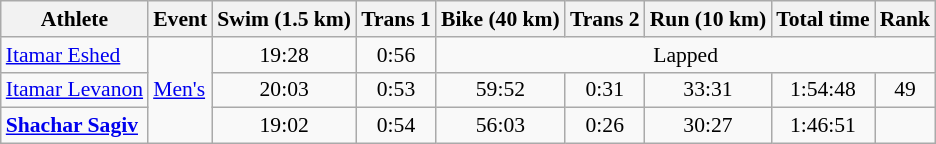<table class="wikitable" style="text-align:center; font-size:90%">
<tr>
<th>Athlete</th>
<th>Event</th>
<th>Swim (1.5 km)</th>
<th>Trans 1</th>
<th>Bike (40 km)</th>
<th>Trans 2</th>
<th>Run (10 km)</th>
<th>Total time</th>
<th>Rank</th>
</tr>
<tr>
<td align=left><a href='#'>Itamar Eshed</a></td>
<td align=left rowspan=3><a href='#'>Men's</a></td>
<td>19:28</td>
<td>0:56</td>
<td colspan=5>Lapped</td>
</tr>
<tr>
<td align=left><a href='#'>Itamar Levanon</a></td>
<td>20:03</td>
<td>0:53</td>
<td>59:52</td>
<td>0:31</td>
<td>33:31</td>
<td>1:54:48</td>
<td>49</td>
</tr>
<tr align=center>
<td align=left><strong><a href='#'>Shachar Sagiv</a></strong></td>
<td>19:02</td>
<td>0:54</td>
<td>56:03</td>
<td>0:26</td>
<td>30:27</td>
<td>1:46:51</td>
<td></td>
</tr>
</table>
